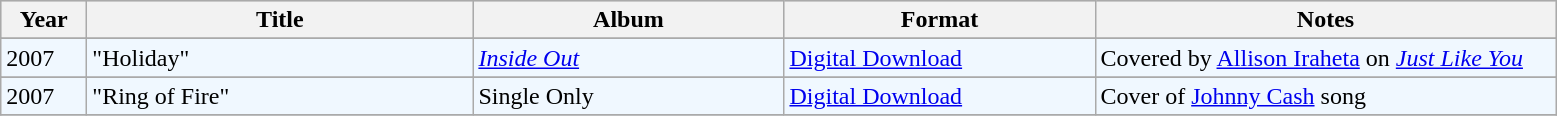<table class="wikitable"|width=100%>
<tr bgcolor="#CCCCCC">
<th width="50" rowspan="1">Year</th>
<th width="250" rowspan="1">Title</th>
<th width="200" rowspan="1">Album</th>
<th width="200" rowspan="1">Format</th>
<th width="300" rowspan="1">Notes</th>
</tr>
<tr>
</tr>
<tr bgcolor="#F0F8FF">
<td align="left" valign="top">2007</td>
<td align="left" valign="top">"Holiday"</td>
<td align="left" valign="top"><em><a href='#'>Inside Out</a></em></td>
<td align="left" valign="top"><a href='#'>Digital Download</a></td>
<td align="left" valign="top">Covered by <a href='#'>Allison Iraheta</a> on <em><a href='#'>Just Like You</a></em></td>
</tr>
<tr>
</tr>
<tr bgcolor="#F0F8FF">
<td align="left" valign="top">2007</td>
<td align="left" valign="top">"Ring of Fire"</td>
<td align="left" valign="top">Single Only</td>
<td align="left" valign="top"><a href='#'>Digital Download</a></td>
<td align="left" valign="top">Cover of <a href='#'>Johnny Cash</a> song</td>
</tr>
<tr>
</tr>
</table>
